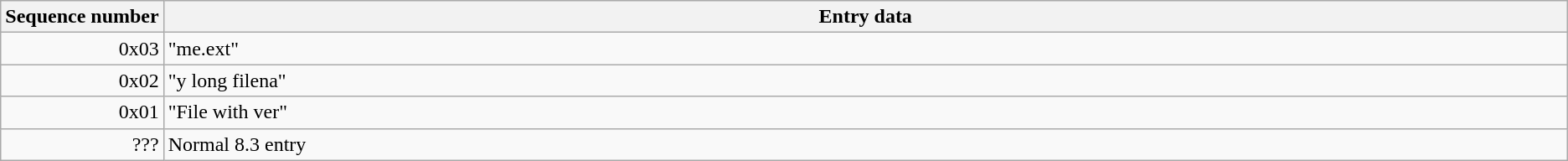<table class="wikitable sortable mw-collapsible">
<tr>
<th style="width:14em;">Sequence number</th>
<th style="width:90%;">Entry data</th>
</tr>
<tr>
<td style="text-align:right;">0x03</td>
<td align="left">"me.ext"</td>
</tr>
<tr>
<td style="text-align:right;">0x02</td>
<td align="left">"y long filena"</td>
</tr>
<tr>
<td style="text-align:right;">0x01</td>
<td align="left">"File with ver"</td>
</tr>
<tr>
<td style="text-align:right;">???</td>
<td align="left">Normal 8.3 entry</td>
</tr>
</table>
